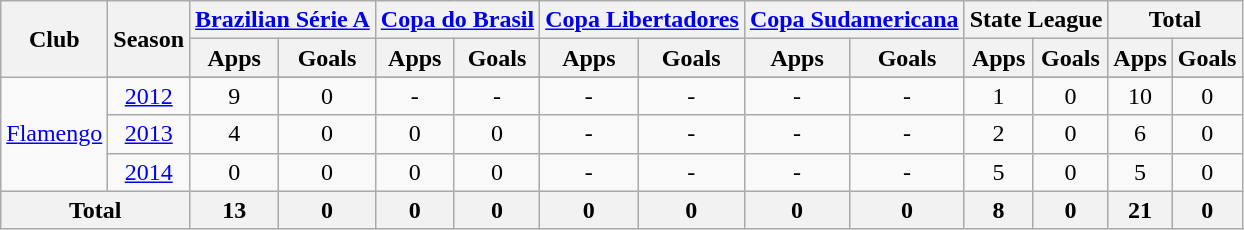<table class="wikitable" style="text-align: center;">
<tr>
<th rowspan="2">Club</th>
<th rowspan="2">Season</th>
<th colspan="2"><a href='#'>Brazilian Série A</a></th>
<th colspan="2"><a href='#'>Copa do Brasil</a></th>
<th colspan="2"><a href='#'>Copa Libertadores</a></th>
<th colspan="2"><a href='#'>Copa Sudamericana</a></th>
<th colspan="2">State League</th>
<th colspan="2">Total</th>
</tr>
<tr>
<th>Apps</th>
<th>Goals</th>
<th>Apps</th>
<th>Goals</th>
<th>Apps</th>
<th>Goals</th>
<th>Apps</th>
<th>Goals</th>
<th>Apps</th>
<th>Goals</th>
<th>Apps</th>
<th>Goals</th>
</tr>
<tr>
<td rowspan="4" valign="center"><a href='#'>Flamengo</a></td>
</tr>
<tr>
<td><a href='#'>2012</a></td>
<td>9</td>
<td>0</td>
<td>-</td>
<td>-</td>
<td>-</td>
<td>-</td>
<td>-</td>
<td>-</td>
<td>1</td>
<td>0</td>
<td>10</td>
<td>0</td>
</tr>
<tr>
<td><a href='#'>2013</a></td>
<td>4</td>
<td>0</td>
<td>0</td>
<td>0</td>
<td>-</td>
<td>-</td>
<td>-</td>
<td>-</td>
<td>2</td>
<td>0</td>
<td>6</td>
<td>0</td>
</tr>
<tr>
<td><a href='#'>2014</a></td>
<td>0</td>
<td>0</td>
<td>0</td>
<td>0</td>
<td>-</td>
<td>-</td>
<td>-</td>
<td>-</td>
<td>5</td>
<td>0</td>
<td>5</td>
<td>0</td>
</tr>
<tr>
<th colspan="2"><strong>Total</strong></th>
<th>13</th>
<th>0</th>
<th>0</th>
<th>0</th>
<th>0</th>
<th>0</th>
<th>0</th>
<th>0</th>
<th>8</th>
<th>0</th>
<th>21</th>
<th>0</th>
</tr>
</table>
